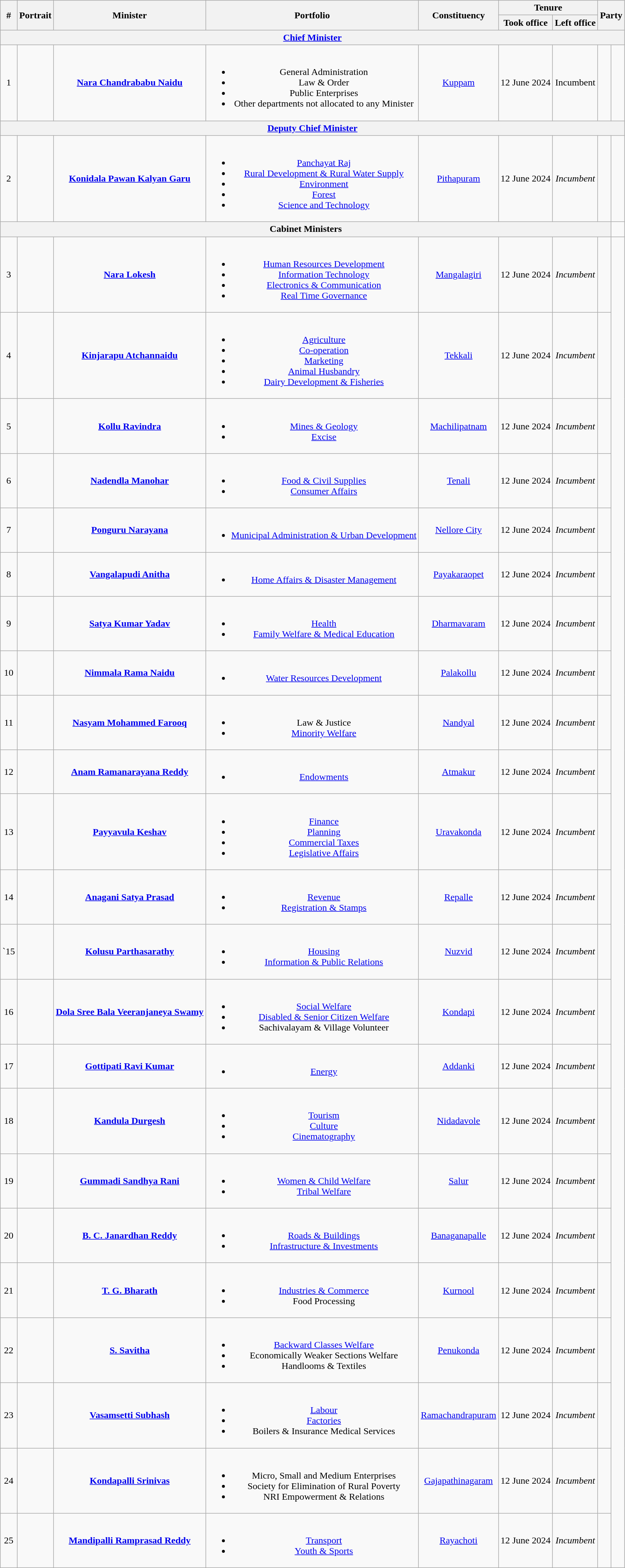<table class ="wikitable">
<tr>
<th rowspan="2">#</th>
<th rowspan="2">Portrait</th>
<th rowspan="2">Minister</th>
<th rowspan="2">Portfolio</th>
<th rowspan="2">Constituency</th>
<th colspan="2">Tenure</th>
<th rowspan="2" colspan=2>Party</th>
</tr>
<tr style="text-align: center;">
<th>Took office</th>
<th>Left office</th>
</tr>
<tr style="text-align: center;">
<th colspan="9"><strong><a href='#'>Chief Minister</a></strong></th>
</tr>
<tr style="text-align: center;">
<td>1</td>
<td></td>
<td><strong><a href='#'>Nara Chandrababu Naidu</a></strong></td>
<td><br><ul><li>General Administration</li><li>Law & Order</li><li>Public Enterprises</li><li>Other departments not allocated to any Minister</li></ul></td>
<td><a href='#'>Kuppam</a></td>
<td>12 June 2024</td>
<td>Incumbent</td>
<td></td>
</tr>
<tr style="text-align: center;">
<th colspan="9"><strong><a href='#'>Deputy Chief Minister</a></strong></th>
</tr>
<tr style="text-align: center;">
<td>2</td>
<td></td>
<td><strong><a href='#'>Konidala Pawan Kalyan Garu</a></strong></td>
<td><br><ul><li><a href='#'>Panchayat Raj</a></li><li><a href='#'>Rural Development & Rural Water Supply</a></li><li><a href='#'>Environment</a></li><li><a href='#'>Forest</a></li><li><a href='#'>Science and Technology</a></li></ul></td>
<td><a href='#'>Pithapuram</a></td>
<td>12 June 2024</td>
<td><em>Incumbent</em></td>
<td></td>
</tr>
<tr style="text-align: center;">
<th colspan="8"><strong>Cabinet Ministers</strong></th>
<td></td>
</tr>
<tr style="text-align: center;">
<td>3</td>
<td></td>
<td><strong><a href='#'>Nara Lokesh</a></strong></td>
<td><br><ul><li><a href='#'>Human Resources Development</a></li><li><a href='#'>Information Technology</a></li><li><a href='#'>Electronics & Communication</a></li><li><a href='#'>Real Time Governance</a></li></ul></td>
<td><a href='#'>Mangalagiri</a></td>
<td>12 June 2024</td>
<td><em>Incumbent</em></td>
<td></td>
</tr>
<tr style="text-align: center;">
<td>4</td>
<td></td>
<td><strong><a href='#'>Kinjarapu Atchannaidu</a></strong></td>
<td><br><ul><li><a href='#'>Agriculture</a></li><li><a href='#'>Co-operation</a></li><li><a href='#'>Marketing</a></li><li><a href='#'>Animal Husbandry</a></li><li><a href='#'>Dairy Development & Fisheries</a></li></ul></td>
<td><a href='#'>Tekkali</a></td>
<td>12 June 2024</td>
<td><em>Incumbent</em></td>
<td></td>
</tr>
<tr style="text-align: center;">
<td>5</td>
<td></td>
<td><strong><a href='#'>Kollu Ravindra</a></strong></td>
<td><br><ul><li><a href='#'>Mines & Geology</a></li><li><a href='#'>Excise</a></li></ul></td>
<td><a href='#'>Machilipatnam</a></td>
<td>12 June 2024</td>
<td><em>Incumbent</em></td>
<td></td>
</tr>
<tr style="text-align: center;">
<td>6</td>
<td></td>
<td><strong><a href='#'>Nadendla Manohar</a></strong></td>
<td><br><ul><li><a href='#'>Food & Civil Supplies</a></li><li><a href='#'>Consumer Affairs</a></li></ul></td>
<td><a href='#'>Tenali</a></td>
<td>12 June 2024</td>
<td><em>Incumbent</em></td>
<td></td>
</tr>
<tr style="text-align: center;">
<td>7</td>
<td></td>
<td><strong><a href='#'>Ponguru Narayana</a></strong></td>
<td><br><ul><li><a href='#'>Municipal Administration & Urban Development</a></li></ul></td>
<td><a href='#'>Nellore City</a></td>
<td>12 June 2024</td>
<td><em>Incumbent</em></td>
<td></td>
</tr>
<tr style="text-align: center;">
<td>8</td>
<td></td>
<td><strong><a href='#'>Vangalapudi Anitha</a></strong></td>
<td><br><ul><li><a href='#'>Home Affairs & Disaster Management</a></li></ul></td>
<td><a href='#'>Payakaraopet</a></td>
<td>12 June 2024</td>
<td><em>Incumbent</em></td>
<td></td>
</tr>
<tr style="text-align: center;">
<td>9</td>
<td></td>
<td><strong><a href='#'>Satya Kumar Yadav</a></strong></td>
<td><br><ul><li><a href='#'>Health</a></li><li><a href='#'>Family Welfare & Medical Education</a></li></ul></td>
<td><a href='#'>Dharmavaram</a></td>
<td>12 June 2024</td>
<td><em>Incumbent</em></td>
<td></td>
</tr>
<tr style="text-align: center;">
<td>10</td>
<td></td>
<td><strong><a href='#'>Nimmala Rama Naidu</a></strong></td>
<td><br><ul><li><a href='#'>Water Resources Development</a></li></ul></td>
<td><a href='#'>Palakollu</a></td>
<td>12 June 2024</td>
<td><em>Incumbent</em></td>
<td></td>
</tr>
<tr style="text-align: center;">
<td>11</td>
<td></td>
<td><strong><a href='#'>Nasyam Mohammed Farooq</a></strong></td>
<td><br><ul><li>Law & Justice</li><li><a href='#'>Minority Welfare</a></li></ul></td>
<td><a href='#'>Nandyal</a></td>
<td>12 June 2024</td>
<td><em>Incumbent</em></td>
<td></td>
</tr>
<tr style="text-align: center;">
<td>12</td>
<td></td>
<td><strong><a href='#'>Anam Ramanarayana Reddy</a></strong></td>
<td><br><ul><li><a href='#'>Endowments</a></li></ul></td>
<td><a href='#'>Atmakur</a></td>
<td>12 June 2024</td>
<td><em>Incumbent</em></td>
<td></td>
</tr>
<tr style="text-align: center;">
<td>13</td>
<td></td>
<td><strong><a href='#'>Payyavula Keshav</a></strong></td>
<td><br><ul><li><a href='#'>Finance</a></li><li><a href='#'>Planning</a></li><li><a href='#'>Commercial Taxes</a></li><li><a href='#'>Legislative Affairs</a></li></ul></td>
<td><a href='#'>Uravakonda</a></td>
<td>12 June 2024</td>
<td><em>Incumbent</em></td>
<td></td>
</tr>
<tr style="text-align: center;">
<td>14</td>
<td></td>
<td><strong><a href='#'>Anagani Satya Prasad</a></strong></td>
<td><br><ul><li><a href='#'>Revenue</a></li><li><a href='#'>Registration & Stamps</a></li></ul></td>
<td><a href='#'>Repalle</a></td>
<td>12 June 2024</td>
<td><em>Incumbent</em></td>
<td></td>
</tr>
<tr style="text-align: center;">
<td>`15</td>
<td></td>
<td><strong><a href='#'>Kolusu Parthasarathy</a></strong></td>
<td><br><ul><li><a href='#'>Housing</a></li><li><a href='#'>Information & Public Relations</a></li></ul></td>
<td><a href='#'>Nuzvid</a></td>
<td>12 June 2024</td>
<td><em>Incumbent</em></td>
<td></td>
</tr>
<tr style="text-align: center;">
<td>16</td>
<td></td>
<td><strong><a href='#'>Dola Sree Bala Veeranjaneya Swamy</a></strong></td>
<td><br><ul><li><a href='#'>Social Welfare</a></li><li><a href='#'>Disabled & Senior Citizen Welfare</a></li><li>Sachivalayam & Village Volunteer</li></ul></td>
<td><a href='#'>Kondapi</a></td>
<td>12 June 2024</td>
<td><em>Incumbent</em></td>
<td></td>
</tr>
<tr style="text-align: center;">
<td>17</td>
<td></td>
<td><strong><a href='#'>Gottipati Ravi Kumar</a></strong></td>
<td><br><ul><li><a href='#'>Energy</a></li></ul></td>
<td><a href='#'>Addanki</a></td>
<td>12 June 2024</td>
<td><em>Incumbent</em></td>
<td></td>
</tr>
<tr style="text-align: center;">
<td>18</td>
<td></td>
<td><strong><a href='#'>Kandula Durgesh</a></strong></td>
<td><br><ul><li><a href='#'>Tourism</a></li><li><a href='#'>Culture</a></li><li><a href='#'>Cinematography</a></li></ul></td>
<td><a href='#'>Nidadavole</a></td>
<td>12 June 2024</td>
<td><em>Incumbent</em></td>
<td></td>
</tr>
<tr style="text-align: center;">
<td>19</td>
<td></td>
<td><strong><a href='#'>Gummadi Sandhya Rani</a></strong></td>
<td><br><ul><li><a href='#'>Women & Child Welfare</a></li><li><a href='#'>Tribal Welfare</a></li></ul></td>
<td><a href='#'>Salur</a></td>
<td>12 June 2024</td>
<td><em>Incumbent</em></td>
<td></td>
</tr>
<tr style="text-align: center;">
<td>20</td>
<td></td>
<td><strong><a href='#'>B. C. Janardhan Reddy</a></strong></td>
<td><br><ul><li><a href='#'>Roads & Buildings</a></li><li><a href='#'>Infrastructure & Investments</a></li></ul></td>
<td><a href='#'>Banaganapalle</a></td>
<td>12 June 2024</td>
<td><em>Incumbent</em></td>
<td></td>
</tr>
<tr style="text-align: center;">
<td>21</td>
<td></td>
<td><strong><a href='#'>T. G. Bharath</a></strong></td>
<td><br><ul><li><a href='#'>Industries & Commerce</a></li><li>Food Processing</li></ul></td>
<td><a href='#'>Kurnool</a></td>
<td>12 June 2024</td>
<td><em>Incumbent</em></td>
<td></td>
</tr>
<tr style="text-align: center;">
<td>22</td>
<td></td>
<td><strong><a href='#'>S. Savitha</a></strong></td>
<td><br><ul><li><a href='#'>Backward Classes Welfare</a></li><li>Economically Weaker Sections Welfare</li><li>Handlooms & Textiles</li></ul></td>
<td><a href='#'>Penukonda</a></td>
<td>12 June 2024</td>
<td><em>Incumbent</em></td>
<td></td>
</tr>
<tr style="text-align: center;">
<td>23</td>
<td></td>
<td><strong><a href='#'>Vasamsetti Subhash</a></strong></td>
<td><br><ul><li><a href='#'>Labour</a></li><li><a href='#'>Factories</a></li><li>Boilers & Insurance Medical Services</li></ul></td>
<td><a href='#'>Ramachandrapuram</a></td>
<td>12 June 2024</td>
<td><em>Incumbent</em></td>
<td></td>
</tr>
<tr style="text-align: center;">
<td>24</td>
<td></td>
<td><strong><a href='#'>Kondapalli Srinivas</a></strong></td>
<td><br><ul><li>Micro, Small and Medium Enterprises</li><li>Society for Elimination of Rural Poverty</li><li>NRI Empowerment & Relations</li></ul></td>
<td><a href='#'>Gajapathinagaram</a></td>
<td>12 June 2024</td>
<td><em>Incumbent</em></td>
<td></td>
</tr>
<tr style="text-align: center;">
<td>25</td>
<td></td>
<td><strong><a href='#'>Mandipalli Ramprasad Reddy</a></strong></td>
<td><br><ul><li><a href='#'>Transport</a></li><li><a href='#'>Youth & Sports</a></li></ul></td>
<td><a href='#'>Rayachoti</a></td>
<td>12 June 2024</td>
<td><em>Incumbent</em></td>
<td></td>
</tr>
</table>
